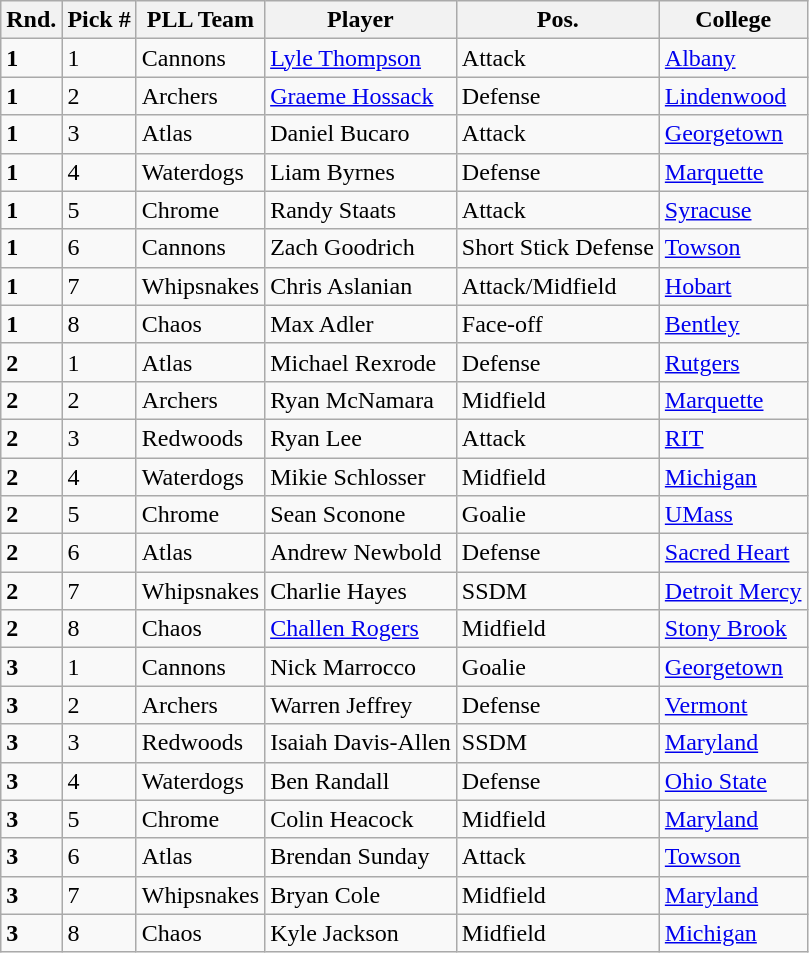<table class="wikitable">
<tr>
<th>Rnd.</th>
<th>Pick #</th>
<th>PLL Team</th>
<th>Player</th>
<th>Pos.</th>
<th>College</th>
</tr>
<tr>
<td><strong>1</strong></td>
<td>1</td>
<td>Cannons</td>
<td><a href='#'>Lyle Thompson</a></td>
<td>Attack</td>
<td><a href='#'>Albany</a></td>
</tr>
<tr>
<td><strong>1</strong></td>
<td>2</td>
<td>Archers</td>
<td><a href='#'>Graeme Hossack</a></td>
<td>Defense</td>
<td><a href='#'>Lindenwood</a></td>
</tr>
<tr>
<td><strong>1</strong></td>
<td>3</td>
<td>Atlas</td>
<td>Daniel Bucaro</td>
<td>Attack</td>
<td><a href='#'>Georgetown</a></td>
</tr>
<tr>
<td><strong>1</strong></td>
<td>4</td>
<td>Waterdogs</td>
<td>Liam Byrnes</td>
<td>Defense</td>
<td><a href='#'>Marquette</a></td>
</tr>
<tr>
<td><strong>1</strong></td>
<td>5</td>
<td>Chrome</td>
<td>Randy Staats</td>
<td>Attack</td>
<td><a href='#'>Syracuse</a></td>
</tr>
<tr>
<td><strong>1</strong></td>
<td>6</td>
<td>Cannons</td>
<td>Zach Goodrich</td>
<td>Short Stick Defense</td>
<td><a href='#'>Towson</a></td>
</tr>
<tr>
<td><strong>1</strong></td>
<td>7</td>
<td>Whipsnakes</td>
<td>Chris Aslanian</td>
<td>Attack/Midfield</td>
<td><a href='#'>Hobart</a></td>
</tr>
<tr>
<td><strong>1</strong></td>
<td>8</td>
<td>Chaos</td>
<td>Max Adler</td>
<td>Face-off</td>
<td><a href='#'>Bentley</a></td>
</tr>
<tr>
<td><strong>2</strong></td>
<td>1</td>
<td>Atlas</td>
<td>Michael Rexrode</td>
<td>Defense</td>
<td><a href='#'>Rutgers</a></td>
</tr>
<tr>
<td><strong>2</strong></td>
<td>2</td>
<td>Archers</td>
<td>Ryan McNamara</td>
<td>Midfield</td>
<td><a href='#'>Marquette</a></td>
</tr>
<tr>
<td><strong>2</strong></td>
<td>3</td>
<td>Redwoods</td>
<td>Ryan Lee</td>
<td>Attack</td>
<td><a href='#'>RIT</a></td>
</tr>
<tr>
<td><strong>2</strong></td>
<td>4</td>
<td>Waterdogs</td>
<td>Mikie Schlosser</td>
<td>Midfield</td>
<td><a href='#'>Michigan</a></td>
</tr>
<tr>
<td><strong>2</strong></td>
<td>5</td>
<td>Chrome</td>
<td>Sean Sconone</td>
<td>Goalie</td>
<td><a href='#'>UMass</a></td>
</tr>
<tr>
<td><strong>2</strong></td>
<td>6</td>
<td>Atlas</td>
<td>Andrew Newbold</td>
<td>Defense</td>
<td><a href='#'>Sacred Heart</a></td>
</tr>
<tr>
<td><strong>2</strong></td>
<td>7</td>
<td>Whipsnakes</td>
<td>Charlie Hayes</td>
<td>SSDM</td>
<td><a href='#'>Detroit Mercy</a></td>
</tr>
<tr>
<td><strong>2</strong></td>
<td>8</td>
<td>Chaos</td>
<td><a href='#'>Challen Rogers</a></td>
<td>Midfield</td>
<td><a href='#'>Stony Brook</a></td>
</tr>
<tr>
<td><strong>3</strong></td>
<td>1</td>
<td>Cannons</td>
<td>Nick Marrocco</td>
<td>Goalie</td>
<td><a href='#'>Georgetown</a></td>
</tr>
<tr>
<td><strong>3</strong></td>
<td>2</td>
<td>Archers</td>
<td>Warren Jeffrey</td>
<td>Defense</td>
<td><a href='#'>Vermont</a></td>
</tr>
<tr>
<td><strong>3</strong></td>
<td>3</td>
<td>Redwoods</td>
<td>Isaiah Davis-Allen</td>
<td>SSDM</td>
<td><a href='#'>Maryland</a></td>
</tr>
<tr>
<td><strong>3</strong></td>
<td>4</td>
<td>Waterdogs</td>
<td>Ben Randall</td>
<td>Defense</td>
<td><a href='#'>Ohio State</a></td>
</tr>
<tr>
<td><strong>3</strong></td>
<td>5</td>
<td>Chrome</td>
<td>Colin Heacock</td>
<td>Midfield</td>
<td><a href='#'>Maryland</a></td>
</tr>
<tr>
<td><strong>3</strong></td>
<td>6</td>
<td>Atlas</td>
<td>Brendan Sunday</td>
<td>Attack</td>
<td><a href='#'>Towson</a></td>
</tr>
<tr>
<td><strong>3</strong></td>
<td>7</td>
<td>Whipsnakes</td>
<td>Bryan Cole</td>
<td>Midfield</td>
<td><a href='#'>Maryland</a></td>
</tr>
<tr>
<td><strong>3</strong></td>
<td>8</td>
<td>Chaos</td>
<td>Kyle Jackson</td>
<td>Midfield</td>
<td><a href='#'>Michigan</a></td>
</tr>
</table>
